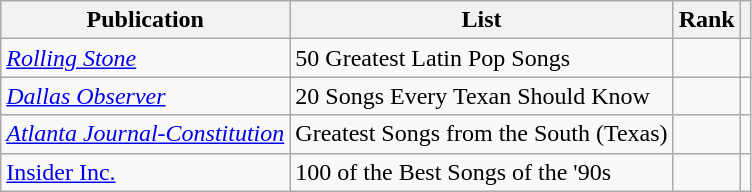<table class="sortable wikitable">
<tr>
<th>Publication</th>
<th>List</th>
<th>Rank</th>
<th class="unsortable"></th>
</tr>
<tr>
<td><em><a href='#'>Rolling Stone</a></em></td>
<td>50 Greatest Latin Pop Songs</td>
<td></td>
<td></td>
</tr>
<tr>
<td><em><a href='#'>Dallas Observer</a></em></td>
<td>20 Songs Every Texan Should Know</td>
<td></td>
<td></td>
</tr>
<tr>
<td><em><a href='#'>Atlanta Journal-Constitution</a></em></td>
<td>Greatest Songs from the South (Texas)</td>
<td></td>
<td></td>
</tr>
<tr>
<td><a href='#'>Insider Inc.</a></td>
<td>100 of the Best Songs of the '90s</td>
<td></td>
<td></td>
</tr>
</table>
